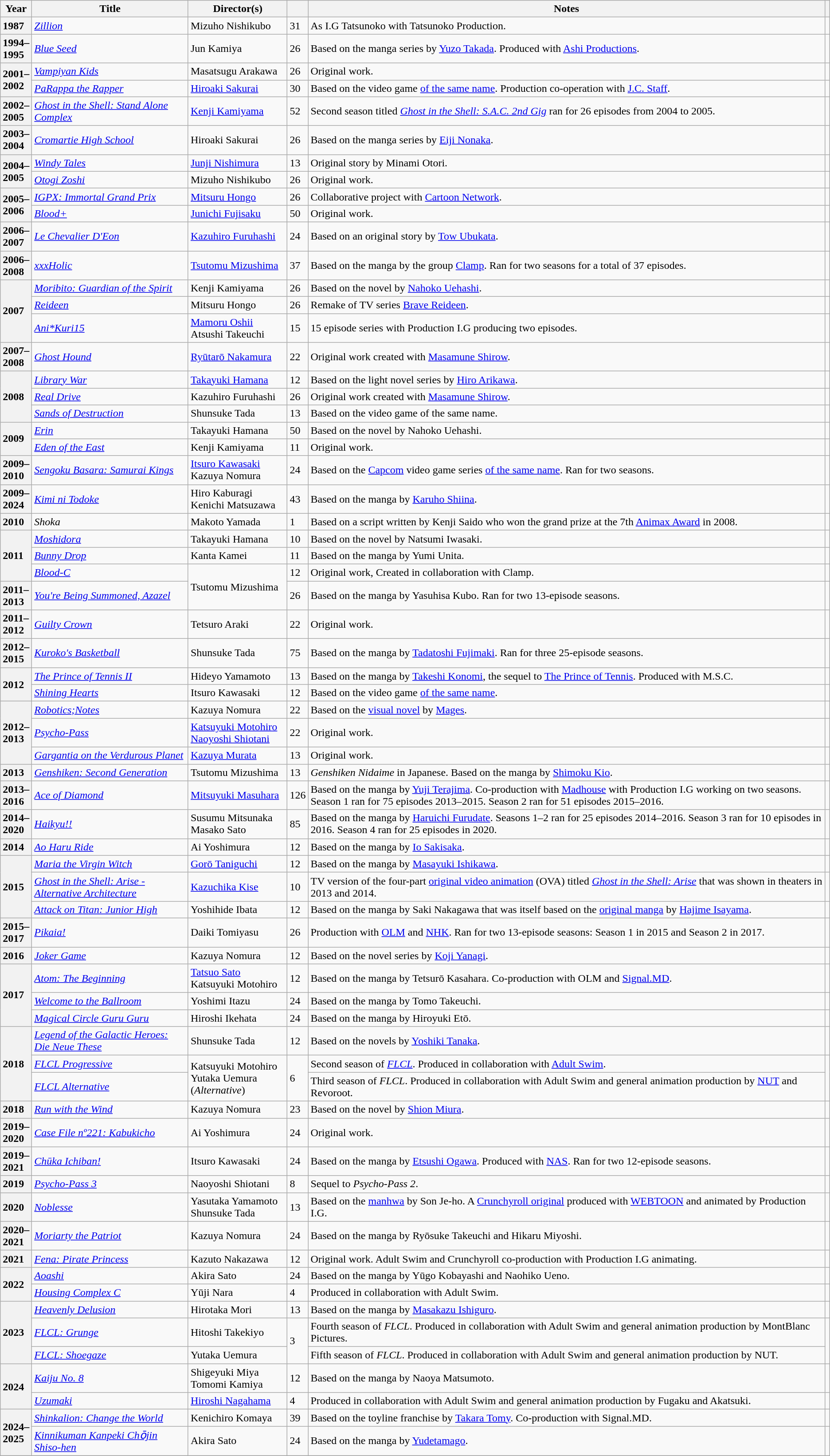<table class="wikitable sortable plainrowheaders">
<tr>
<th scope="col" width=10 class="unsortable">Year</th>
<th scope="col">Title</th>
<th scope="col">Director(s)</th>
<th scope="col"></th>
<th scope="col" class ="unsortable">Notes</th>
<th scope="col" class ="unsortable"></th>
</tr>
<tr>
<th scope="row" style=text-align:left>1987</th>
<td><em><a href='#'>Zillion</a></em></td>
<td>Mizuho Nishikubo</td>
<td>31</td>
<td>As I.G Tatsunoko with Tatsunoko Production.</td>
<td></td>
</tr>
<tr>
<th scope="row" style=text-align:left>1994–1995</th>
<td><em><a href='#'>Blue Seed</a></em></td>
<td>Jun Kamiya</td>
<td>26</td>
<td>Based on the manga series by <a href='#'>Yuzo Takada</a>. Produced with <a href='#'>Ashi Productions</a>.</td>
<td></td>
</tr>
<tr>
<th scope="row" rowspan="2" style=text-align:left>2001–2002</th>
<td><em><a href='#'>Vampiyan Kids</a></em></td>
<td>Masatsugu Arakawa</td>
<td>26</td>
<td>Original work.</td>
<td></td>
</tr>
<tr>
<td><em><a href='#'>PaRappa the Rapper</a></em></td>
<td><a href='#'>Hiroaki Sakurai</a></td>
<td>30</td>
<td>Based on the video game <a href='#'>of the same name</a>. Production co-operation with <a href='#'>J.C. Staff</a>.</td>
<td></td>
</tr>
<tr>
<th scope="row" style=text-align:left>2002–2005</th>
<td><em><a href='#'>Ghost in the Shell: Stand Alone Complex</a></em></td>
<td><a href='#'>Kenji Kamiyama</a></td>
<td>52</td>
<td>Second season titled <em><a href='#'>Ghost in the Shell: S.A.C. 2nd Gig</a></em> ran for 26 episodes from 2004 to 2005.</td>
<td></td>
</tr>
<tr>
<th scope="row" style=text-align:left>2003–2004</th>
<td><em><a href='#'>Cromartie High School</a></em></td>
<td>Hiroaki Sakurai</td>
<td>26</td>
<td>Based on the manga series by <a href='#'>Eiji Nonaka</a>.</td>
<td></td>
</tr>
<tr>
<th scope="row" rowspan="2" style=text-align:left>2004–2005</th>
<td><em><a href='#'>Windy Tales</a></em></td>
<td><a href='#'>Junji Nishimura</a></td>
<td>13</td>
<td>Original story by Minami Otori.</td>
<td></td>
</tr>
<tr>
<td><em><a href='#'>Otogi Zoshi</a></em></td>
<td>Mizuho Nishikubo</td>
<td>26</td>
<td>Original work.</td>
<td></td>
</tr>
<tr>
<th scope="row" rowspan="2" style=text-align:left>2005–2006</th>
<td><em><a href='#'>IGPX: Immortal Grand Prix</a></em></td>
<td><a href='#'>Mitsuru Hongo</a></td>
<td>26</td>
<td>Collaborative project with <a href='#'>Cartoon Network</a>.</td>
<td></td>
</tr>
<tr>
<td><em><a href='#'>Blood+</a></em></td>
<td><a href='#'>Junichi Fujisaku</a></td>
<td>50</td>
<td>Original work.</td>
<td></td>
</tr>
<tr>
<th scope="row" style=text-align:left>2006–2007</th>
<td><em><a href='#'>Le Chevalier D'Eon</a></em></td>
<td><a href='#'>Kazuhiro Furuhashi</a></td>
<td>24</td>
<td>Based on an original story by <a href='#'>Tow Ubukata</a>.</td>
<td></td>
</tr>
<tr>
<th scope="row" style=text-align:left>2006–2008</th>
<td><em><a href='#'>xxxHolic</a></em></td>
<td><a href='#'>Tsutomu Mizushima</a></td>
<td>37</td>
<td>Based on the manga by the group <a href='#'>Clamp</a>. Ran for two seasons for a total of 37 episodes.</td>
<td></td>
</tr>
<tr>
<th scope="row" rowspan="3" style=text-align:left>2007</th>
<td><em><a href='#'>Moribito: Guardian of the Spirit</a></em></td>
<td>Kenji Kamiyama</td>
<td>26</td>
<td>Based on the novel by <a href='#'>Nahoko Uehashi</a>.</td>
<td></td>
</tr>
<tr>
<td><em><a href='#'>Reideen</a></em></td>
<td>Mitsuru Hongo</td>
<td>26</td>
<td>Remake of TV series <a href='#'>Brave Reideen</a>.</td>
<td></td>
</tr>
<tr>
<td><em><a href='#'>Ani*Kuri15</a></em></td>
<td><a href='#'>Mamoru Oshii</a><br>Atsushi Takeuchi</td>
<td>15</td>
<td>15 episode series with Production I.G producing two episodes.</td>
<td></td>
</tr>
<tr>
<th scope="row" style=text-align:left>2007–2008</th>
<td><em><a href='#'>Ghost Hound</a></em></td>
<td><a href='#'>Ryūtarō Nakamura</a></td>
<td>22</td>
<td>Original work created with <a href='#'>Masamune Shirow</a>.</td>
<td></td>
</tr>
<tr>
<th scope="row" rowspan="3" style=text-align:left>2008</th>
<td><em><a href='#'>Library War</a></em></td>
<td><a href='#'>Takayuki Hamana</a></td>
<td>12</td>
<td>Based on the light novel series by <a href='#'>Hiro Arikawa</a>.</td>
<td></td>
</tr>
<tr>
<td><em><a href='#'>Real Drive</a></em></td>
<td>Kazuhiro Furuhashi</td>
<td>26</td>
<td>Original work created with <a href='#'>Masamune Shirow</a>.</td>
<td></td>
</tr>
<tr>
<td><em><a href='#'>Sands of Destruction</a></em></td>
<td>Shunsuke Tada</td>
<td>13</td>
<td>Based on the video game of the same name.</td>
<td></td>
</tr>
<tr>
<th scope="row" rowspan="2" style=text-align:left>2009</th>
<td><em><a href='#'>Erin</a></em></td>
<td>Takayuki Hamana</td>
<td>50</td>
<td>Based on the novel by Nahoko Uehashi.</td>
<td></td>
</tr>
<tr>
<td><em><a href='#'>Eden of the East</a></em></td>
<td>Kenji Kamiyama</td>
<td>11</td>
<td>Original work.</td>
<td></td>
</tr>
<tr>
<th scope="row" style=text-align:left>2009–2010</th>
<td><em><a href='#'>Sengoku Basara: Samurai Kings</a></em></td>
<td><a href='#'>Itsuro Kawasaki</a><br>Kazuya Nomura</td>
<td>24</td>
<td>Based on the <a href='#'>Capcom</a> video game series <a href='#'>of the same name</a>. Ran for two seasons.</td>
<td></td>
</tr>
<tr>
<th scope="row" style=text-align:left>2009–2024</th>
<td><em><a href='#'>Kimi ni Todoke</a></em></td>
<td>Hiro Kaburagi<br>Kenichi Matsuzawa</td>
<td>43</td>
<td>Based on the manga by <a href='#'>Karuho Shiina</a>.</td>
<td></td>
</tr>
<tr>
<th scope="row" style=text-align:left>2010</th>
<td><em>Shoka</em></td>
<td>Makoto Yamada</td>
<td>1</td>
<td>Based on a script written by Kenji Saido who won the grand prize at the 7th <a href='#'>Animax Award</a> in 2008.</td>
<td></td>
</tr>
<tr>
<th scope="row" rowspan="3" style=text-align:left>2011</th>
<td><em><a href='#'>Moshidora</a></em></td>
<td>Takayuki Hamana</td>
<td>10</td>
<td>Based on the novel by Natsumi Iwasaki.</td>
<td></td>
</tr>
<tr>
<td><em><a href='#'>Bunny Drop</a></em></td>
<td>Kanta Kamei</td>
<td>11</td>
<td>Based on the manga by Yumi Unita.</td>
<td></td>
</tr>
<tr>
<td><em><a href='#'>Blood-C</a></em></td>
<td rowspan="2">Tsutomu Mizushima</td>
<td>12</td>
<td>Original work, Created in collaboration with Clamp.</td>
<td></td>
</tr>
<tr>
<th scope="row" style=text-align:left>2011–2013</th>
<td><em><a href='#'>You're Being Summoned, Azazel</a></em></td>
<td>26</td>
<td>Based on the manga by Yasuhisa Kubo. Ran for two 13-episode seasons.</td>
<td></td>
</tr>
<tr>
<th scope="row" style=text-align:left>2011–2012</th>
<td><em><a href='#'>Guilty Crown</a></em></td>
<td>Tetsuro Araki</td>
<td>22</td>
<td>Original work.</td>
<td></td>
</tr>
<tr>
<th scope="row" style=text-align:left>2012–2015</th>
<td><em><a href='#'>Kuroko's Basketball</a></em></td>
<td>Shunsuke Tada</td>
<td>75</td>
<td>Based on the manga by <a href='#'>Tadatoshi Fujimaki</a>. Ran for three 25-episode seasons.</td>
<td></td>
</tr>
<tr>
<th scope="row" rowspan="2" style=text-align:left>2012</th>
<td><em><a href='#'>The Prince of Tennis II</a></em></td>
<td>Hideyo Yamamoto</td>
<td>13</td>
<td>Based on the manga by <a href='#'>Takeshi Konomi</a>, the sequel to <a href='#'>The Prince of Tennis</a>. Produced with M.S.C.</td>
<td></td>
</tr>
<tr>
<td><em><a href='#'>Shining Hearts</a></em></td>
<td>Itsuro Kawasaki</td>
<td>12</td>
<td>Based on the video game <a href='#'>of the same name</a>.</td>
<td></td>
</tr>
<tr>
<th scope="row" rowspan="3" style=text-align:left>2012–2013</th>
<td><em><a href='#'>Robotics;Notes</a></em></td>
<td>Kazuya Nomura</td>
<td>22</td>
<td>Based on the <a href='#'>visual novel</a> by <a href='#'>Mages</a>.</td>
<td></td>
</tr>
<tr>
<td><em><a href='#'>Psycho-Pass</a></em></td>
<td><a href='#'>Katsuyuki Motohiro</a><br><a href='#'>Naoyoshi Shiotani</a></td>
<td>22</td>
<td>Original work.</td>
<td></td>
</tr>
<tr>
<td><em><a href='#'>Gargantia on the Verdurous Planet</a></em></td>
<td><a href='#'>Kazuya Murata</a></td>
<td>13</td>
<td>Original work.</td>
<td></td>
</tr>
<tr>
<th scope="row" style=text-align:left>2013</th>
<td><em><a href='#'>Genshiken: Second Generation</a></em></td>
<td>Tsutomu Mizushima</td>
<td>13</td>
<td><em>Genshiken Nidaime</em> in Japanese. Based on the manga by <a href='#'>Shimoku Kio</a>.</td>
<td></td>
</tr>
<tr>
<th scope="row" style=text-align:left>2013–2016</th>
<td><em><a href='#'>Ace of Diamond</a></em></td>
<td><a href='#'>Mitsuyuki Masuhara</a></td>
<td>126</td>
<td>Based on the manga by <a href='#'>Yuji Terajima</a>. Co-production with <a href='#'>Madhouse</a> with Production I.G working on two seasons. Season 1 ran for 75 episodes 2013–2015. Season 2 ran for 51 episodes 2015–2016.</td>
<td></td>
</tr>
<tr>
<th scope="row" style=text-align:left>2014–2020</th>
<td><em><a href='#'>Haikyu!!</a></em></td>
<td style=text-align:left>Susumu Mitsunaka<br>Masako Sato</td>
<td>85</td>
<td>Based on the manga by <a href='#'>Haruichi Furudate</a>. Seasons 1–2 ran for 25 episodes 2014–2016. Season 3 ran for 10 episodes in 2016. Season 4 ran for 25 episodes in 2020.</td>
<td></td>
</tr>
<tr>
<th scope="row" style=text-align:left>2014</th>
<td><em><a href='#'>Ao Haru Ride</a></em></td>
<td>Ai Yoshimura</td>
<td>12</td>
<td>Based on the manga by <a href='#'>Io Sakisaka</a>.</td>
<td></td>
</tr>
<tr>
<th scope="row" rowspan="3" style=text-align:left>2015</th>
<td><em><a href='#'>Maria the Virgin Witch</a></em></td>
<td><a href='#'>Gorō Taniguchi</a></td>
<td>12</td>
<td>Based on the manga by <a href='#'>Masayuki Ishikawa</a>.</td>
<td></td>
</tr>
<tr>
<td><em><a href='#'>Ghost in the Shell: Arise - Alternative Architecture</a></em></td>
<td><a href='#'>Kazuchika Kise</a></td>
<td>10</td>
<td>TV version of the four-part <a href='#'>original video animation</a> (OVA) titled <em><a href='#'>Ghost in the Shell: Arise</a></em> that was shown in theaters in 2013 and 2014.</td>
<td></td>
</tr>
<tr>
<td><em><a href='#'>Attack on Titan: Junior High</a></em></td>
<td>Yoshihide Ibata</td>
<td>12</td>
<td>Based on the manga by Saki Nakagawa that was itself based on the <a href='#'>original manga</a> by <a href='#'>Hajime Isayama</a>.</td>
<td></td>
</tr>
<tr>
<th scope="row" style=text-align:left>2015–2017</th>
<td><em><a href='#'>Pikaia!</a></em></td>
<td>Daiki Tomiyasu</td>
<td>26</td>
<td>Production with <a href='#'>OLM</a> and <a href='#'>NHK</a>. Ran for two 13-episode seasons: Season 1 in 2015 and Season 2 in 2017.</td>
<td></td>
</tr>
<tr>
<th scope="row" style=text-align:left>2016</th>
<td><em><a href='#'>Joker Game</a></em></td>
<td>Kazuya Nomura</td>
<td>12</td>
<td>Based on the novel series by <a href='#'>Koji Yanagi</a>.</td>
<td></td>
</tr>
<tr>
<th scope="row" rowspan="3" style=text-align:left>2017</th>
<td><em><a href='#'>Atom: The Beginning</a></em></td>
<td><a href='#'>Tatsuo Sato</a><br>Katsuyuki Motohiro</td>
<td>12</td>
<td>Based on the manga by Tetsurō Kasahara. Co-production with OLM and <a href='#'>Signal.MD</a>.</td>
<td></td>
</tr>
<tr>
<td><em><a href='#'>Welcome to the Ballroom</a></em></td>
<td>Yoshimi Itazu</td>
<td>24</td>
<td>Based on the manga by Tomo Takeuchi.</td>
<td></td>
</tr>
<tr>
<td><em><a href='#'>Magical Circle Guru Guru</a></em></td>
<td>Hiroshi Ikehata</td>
<td>24</td>
<td>Based on the manga by Hiroyuki Etō.</td>
<td></td>
</tr>
<tr>
<th scope="row" rowspan="3" style=text-align:left>2018</th>
<td><em><a href='#'>Legend of the Galactic Heroes: Die Neue These</a></em></td>
<td>Shunsuke Tada</td>
<td>12</td>
<td>Based on the novels by <a href='#'>Yoshiki Tanaka</a>.</td>
<td></td>
</tr>
<tr>
<td><em><a href='#'>FLCL Progressive</a></em></td>
<td rowspan="2">Katsuyuki Motohiro<br>Yutaka Uemura (<em>Alternative</em>)</td>
<td rowspan="2">6</td>
<td>Second season of <em><a href='#'>FLCL</a></em>. Produced in collaboration with <a href='#'>Adult Swim</a>.</td>
<td rowspan="2"></td>
</tr>
<tr>
<td><em><a href='#'>FLCL Alternative</a></em></td>
<td>Third season of <em>FLCL</em>. Produced in collaboration with Adult Swim and general animation production by <a href='#'>NUT</a> and Revoroot.</td>
</tr>
<tr>
<th scope="row" style=text-align:left>2018</th>
<td><em><a href='#'>Run with the Wind</a></em></td>
<td>Kazuya Nomura</td>
<td>23</td>
<td>Based on the novel by <a href='#'>Shion Miura</a>.</td>
<td></td>
</tr>
<tr>
<th scope="row" style=text-align:left>2019–2020</th>
<td><em><a href='#'>Case File nº221: Kabukicho</a></em></td>
<td>Ai Yoshimura</td>
<td>24</td>
<td>Original work.</td>
<td></td>
</tr>
<tr>
<th scope="row" style=text-align:left>2019–2021</th>
<td><em><a href='#'>Chūka Ichiban!</a></em></td>
<td>Itsuro Kawasaki</td>
<td>24</td>
<td>Based on the manga by <a href='#'>Etsushi Ogawa</a>. Produced with <a href='#'>NAS</a>. Ran for two 12-episode seasons.</td>
<td></td>
</tr>
<tr>
<th scope="row" style=text-align:left>2019</th>
<td><em><a href='#'>Psycho-Pass 3</a></em></td>
<td>Naoyoshi Shiotani</td>
<td>8</td>
<td>Sequel to <em>Psycho-Pass 2</em>.</td>
<td></td>
</tr>
<tr>
<th scope="row" style=text-align:left>2020</th>
<td><em><a href='#'>Noblesse</a></em></td>
<td>Yasutaka Yamamoto<br>Shunsuke Tada</td>
<td>13</td>
<td>Based on the <a href='#'>manhwa</a> by Son Je-ho. A <a href='#'>Crunchyroll original</a> produced with <a href='#'>WEBTOON</a> and animated by Production I.G.</td>
<td></td>
</tr>
<tr>
<th scope="row" style=text-align:left>2020–2021</th>
<td><em><a href='#'>Moriarty the Patriot</a></em></td>
<td>Kazuya Nomura</td>
<td>24</td>
<td>Based on the manga by Ryōsuke Takeuchi and Hikaru Miyoshi.</td>
<td></td>
</tr>
<tr>
<th scope="row" style=text-align:left>2021</th>
<td><em><a href='#'>Fena: Pirate Princess</a></em></td>
<td>Kazuto Nakazawa</td>
<td>12</td>
<td>Original work. Adult Swim and Crunchyroll co-production with Production I.G animating.</td>
<td></td>
</tr>
<tr>
<th rowspan="2" scope="row" style="text-align:left">2022</th>
<td><em><a href='#'>Aoashi</a></em></td>
<td>Akira Sato</td>
<td>24</td>
<td>Based on the manga by Yūgo Kobayashi and Naohiko Ueno.</td>
<td></td>
</tr>
<tr>
<td><em><a href='#'>Housing Complex C</a></em></td>
<td>Yūji Nara</td>
<td>4</td>
<td>Produced in collaboration with Adult Swim.</td>
<td></td>
</tr>
<tr>
<th rowspan="3" scope="row" style="text-align:left">2023</th>
<td><em><a href='#'>Heavenly Delusion</a></em></td>
<td>Hirotaka Mori</td>
<td>13</td>
<td>Based on the manga by <a href='#'>Masakazu Ishiguro</a>.</td>
<td></td>
</tr>
<tr>
<td><em><a href='#'>FLCL: Grunge</a></em></td>
<td>Hitoshi Takekiyo</td>
<td rowspan="2">3</td>
<td>Fourth season of <em>FLCL</em>. Produced in collaboration with Adult Swim and general animation production by MontBlanc Pictures.</td>
<td rowspan="2"></td>
</tr>
<tr>
<td><em><a href='#'>FLCL: Shoegaze</a></em></td>
<td>Yutaka Uemura</td>
<td>Fifth season of <em>FLCL</em>. Produced in collaboration with Adult Swim and general animation production by NUT.</td>
</tr>
<tr>
<th rowspan="2" scope="row" style="text-align:left">2024</th>
<td><em><a href='#'>Kaiju No. 8</a></em></td>
<td>Shigeyuki Miya<br>Tomomi Kamiya</td>
<td>12</td>
<td>Based on the manga by Naoya Matsumoto.</td>
<td></td>
</tr>
<tr>
<td><em><a href='#'>Uzumaki</a></em></td>
<td><a href='#'>Hiroshi Nagahama</a></td>
<td>4</td>
<td>Produced in collaboration with Adult Swim and general animation production by Fugaku and Akatsuki.</td>
<td></td>
</tr>
<tr>
<th rowspan="2" scope="row" style="text-align:left">2024–2025</th>
<td><em><a href='#'>Shinkalion: Change the World</a></em></td>
<td>Kenichiro Komaya</td>
<td>39</td>
<td>Based on the toyline franchise by <a href='#'>Takara Tomy</a>. Co-production with Signal.MD.</td>
<td></td>
</tr>
<tr>
<td><em><a href='#'>Kinnikuman Kanpeki Chо̄jin Shiso-hen</a></em></td>
<td>Akira Sato</td>
<td>24</td>
<td>Based on the manga by <a href='#'>Yudetamago</a>.</td>
<td></td>
</tr>
<tr>
</tr>
</table>
